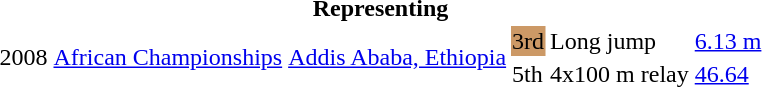<table>
<tr>
<th colspan="6">Representing </th>
</tr>
<tr>
<td rowspan=2>2008</td>
<td rowspan=2><a href='#'>African Championships</a></td>
<td rowspan=2><a href='#'>Addis Ababa, Ethiopia</a></td>
<td bgcolor="cc9966">3rd</td>
<td>Long jump</td>
<td><a href='#'>6.13 m</a></td>
</tr>
<tr>
<td>5th</td>
<td>4x100 m relay</td>
<td><a href='#'>46.64</a></td>
</tr>
</table>
